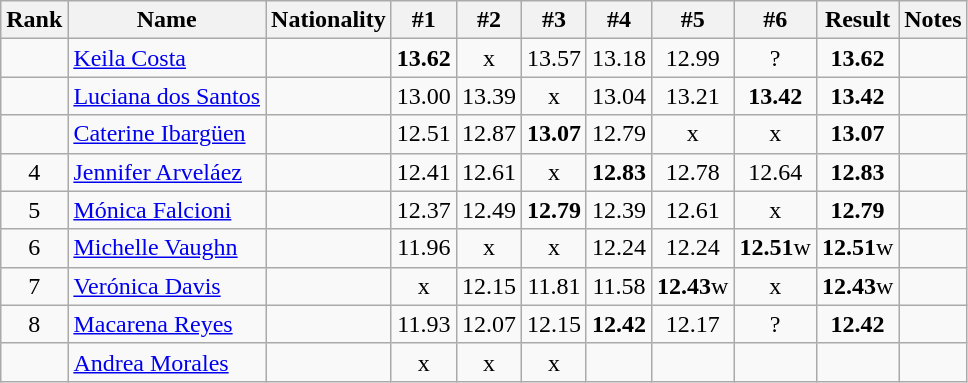<table class="wikitable sortable" style="text-align:center">
<tr>
<th>Rank</th>
<th>Name</th>
<th>Nationality</th>
<th>#1</th>
<th>#2</th>
<th>#3</th>
<th>#4</th>
<th>#5</th>
<th>#6</th>
<th>Result</th>
<th>Notes</th>
</tr>
<tr>
<td></td>
<td align=left><a href='#'>Keila Costa</a></td>
<td align=left></td>
<td><strong>13.62</strong></td>
<td>x</td>
<td>13.57</td>
<td>13.18</td>
<td>12.99</td>
<td>?</td>
<td><strong>13.62</strong></td>
<td></td>
</tr>
<tr>
<td></td>
<td align=left><a href='#'>Luciana dos Santos</a></td>
<td align=left></td>
<td>13.00</td>
<td>13.39</td>
<td>x</td>
<td>13.04</td>
<td>13.21</td>
<td><strong>13.42</strong></td>
<td><strong>13.42</strong></td>
<td></td>
</tr>
<tr>
<td></td>
<td align=left><a href='#'>Caterine Ibargüen</a></td>
<td align=left></td>
<td>12.51</td>
<td>12.87</td>
<td><strong>13.07</strong></td>
<td>12.79</td>
<td>x</td>
<td>x</td>
<td><strong>13.07</strong></td>
<td></td>
</tr>
<tr>
<td>4</td>
<td align=left><a href='#'>Jennifer Arveláez</a></td>
<td align=left></td>
<td>12.41</td>
<td>12.61</td>
<td>x</td>
<td><strong>12.83</strong></td>
<td>12.78</td>
<td>12.64</td>
<td><strong>12.83</strong></td>
<td></td>
</tr>
<tr>
<td>5</td>
<td align=left><a href='#'>Mónica Falcioni</a></td>
<td align=left></td>
<td>12.37</td>
<td>12.49</td>
<td><strong>12.79</strong></td>
<td>12.39</td>
<td>12.61</td>
<td>x</td>
<td><strong>12.79</strong></td>
<td></td>
</tr>
<tr>
<td>6</td>
<td align=left><a href='#'>Michelle Vaughn</a></td>
<td align=left></td>
<td>11.96</td>
<td>x</td>
<td>x</td>
<td>12.24</td>
<td>12.24</td>
<td><strong>12.51</strong>w</td>
<td><strong>12.51</strong>w</td>
<td></td>
</tr>
<tr>
<td>7</td>
<td align=left><a href='#'>Verónica Davis</a></td>
<td align=left></td>
<td>x</td>
<td>12.15</td>
<td>11.81</td>
<td>11.58</td>
<td><strong>12.43</strong>w</td>
<td>x</td>
<td><strong>12.43</strong>w</td>
<td></td>
</tr>
<tr>
<td>8</td>
<td align=left><a href='#'>Macarena Reyes</a></td>
<td align=left></td>
<td>11.93</td>
<td>12.07</td>
<td>12.15</td>
<td><strong>12.42</strong></td>
<td>12.17</td>
<td>?</td>
<td><strong>12.42</strong></td>
<td></td>
</tr>
<tr>
<td></td>
<td align=left><a href='#'>Andrea Morales</a></td>
<td align=left></td>
<td>x</td>
<td>x</td>
<td>x</td>
<td></td>
<td></td>
<td></td>
<td><strong></strong></td>
<td></td>
</tr>
</table>
